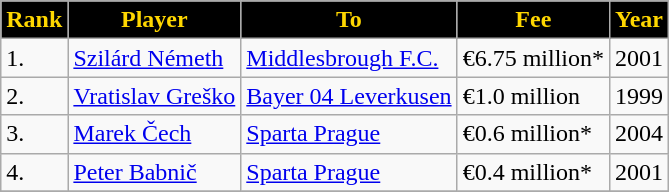<table class="wikitable">
<tr>
<th style="color:#FFD700; background:#000000;">Rank</th>
<th style="color:#FFD700; background:#000000;">Player</th>
<th style="color:#FFD700; background:#000000;">To</th>
<th style="color:#FFD700; background:#000000;">Fee</th>
<th style="color:#FFD700; background:#000000;">Year</th>
</tr>
<tr>
<td>1.</td>
<td> <a href='#'>Szilárd Németh</a></td>
<td> <a href='#'>Middlesbrough F.C.</a></td>
<td>€6.75 million*</td>
<td>2001</td>
</tr>
<tr>
<td>2.</td>
<td> <a href='#'>Vratislav Greško</a></td>
<td> <a href='#'>Bayer 04 Leverkusen</a></td>
<td>€1.0 million</td>
<td>1999</td>
</tr>
<tr>
<td>3.</td>
<td> <a href='#'>Marek Čech</a></td>
<td> <a href='#'>Sparta Prague</a></td>
<td>€0.6 million*</td>
<td>2004</td>
</tr>
<tr>
<td>4.</td>
<td> <a href='#'>Peter Babnič</a></td>
<td>  <a href='#'>Sparta Prague</a></td>
<td>€0.4 million*</td>
<td>2001</td>
</tr>
<tr>
</tr>
</table>
